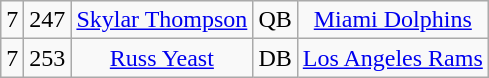<table class="wikitable" style="text-align:center">
<tr>
<td>7</td>
<td>247</td>
<td><a href='#'>Skylar Thompson</a></td>
<td>QB</td>
<td><a href='#'>Miami Dolphins</a></td>
</tr>
<tr>
<td>7</td>
<td>253</td>
<td><a href='#'>Russ Yeast</a></td>
<td>DB</td>
<td><a href='#'>Los Angeles Rams</a></td>
</tr>
</table>
